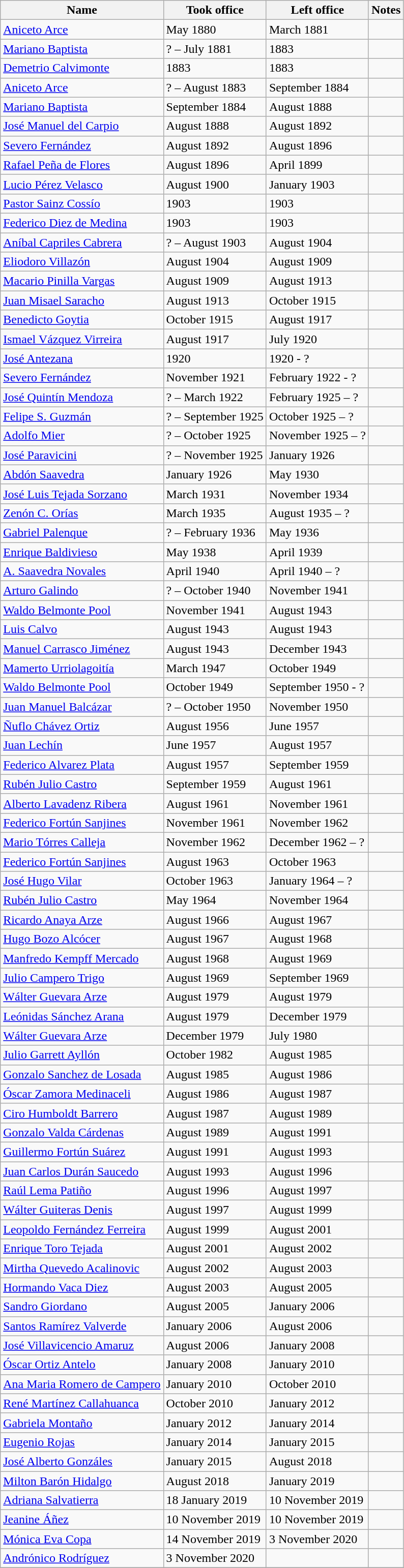<table class="wikitable">
<tr>
<th>Name</th>
<th>Took office</th>
<th>Left office</th>
<th>Notes</th>
</tr>
<tr>
<td><a href='#'>Aniceto Arce</a></td>
<td>May 1880</td>
<td>March 1881</td>
<td></td>
</tr>
<tr>
<td><a href='#'>Mariano Baptista</a></td>
<td>? – July 1881</td>
<td>1883</td>
<td></td>
</tr>
<tr>
<td><a href='#'>Demetrio Calvimonte</a></td>
<td>1883</td>
<td>1883</td>
<td></td>
</tr>
<tr>
<td><a href='#'>Aniceto Arce</a></td>
<td>? – August 1883</td>
<td>September 1884</td>
<td></td>
</tr>
<tr>
<td><a href='#'>Mariano Baptista</a></td>
<td>September 1884</td>
<td>August 1888</td>
<td></td>
</tr>
<tr>
<td><a href='#'>José Manuel del Carpio</a></td>
<td>August 1888</td>
<td>August 1892</td>
<td></td>
</tr>
<tr>
<td><a href='#'>Severo Fernández</a></td>
<td>August 1892</td>
<td>August 1896</td>
<td></td>
</tr>
<tr>
<td><a href='#'>Rafael Peña de Flores</a></td>
<td>August 1896</td>
<td>April 1899</td>
<td></td>
</tr>
<tr>
<td><a href='#'>Lucio Pérez Velasco</a></td>
<td>August 1900</td>
<td>January 1903</td>
<td></td>
</tr>
<tr>
<td><a href='#'>Pastor Sainz Cossío</a></td>
<td>1903</td>
<td>1903</td>
<td></td>
</tr>
<tr>
<td><a href='#'>Federico Diez de Medina</a></td>
<td>1903</td>
<td>1903</td>
<td></td>
</tr>
<tr>
<td><a href='#'>Aníbal Capriles Cabrera</a></td>
<td>? – August 1903</td>
<td>August 1904</td>
<td></td>
</tr>
<tr>
<td><a href='#'>Eliodoro Villazón</a></td>
<td>August 1904</td>
<td>August 1909</td>
<td></td>
</tr>
<tr>
<td><a href='#'>Macario Pinilla Vargas</a></td>
<td>August 1909</td>
<td>August 1913</td>
<td></td>
</tr>
<tr>
<td><a href='#'>Juan Misael Saracho</a></td>
<td>August 1913</td>
<td>October 1915</td>
<td></td>
</tr>
<tr>
<td><a href='#'>Benedicto Goytia</a></td>
<td>October 1915</td>
<td>August 1917</td>
<td></td>
</tr>
<tr>
<td><a href='#'>Ismael Vázquez Virreira</a></td>
<td>August 1917</td>
<td>July 1920</td>
<td></td>
</tr>
<tr>
<td><a href='#'>José Antezana</a></td>
<td>1920</td>
<td>1920 - ?</td>
<td></td>
</tr>
<tr>
<td><a href='#'>Severo Fernández</a></td>
<td>November 1921</td>
<td>February 1922 - ?</td>
<td></td>
</tr>
<tr>
<td><a href='#'>José Quintín Mendoza</a></td>
<td>? – March 1922</td>
<td>February 1925 – ?</td>
<td></td>
</tr>
<tr>
<td><a href='#'>Felipe S. Guzmán</a></td>
<td>? – September 1925</td>
<td>October 1925 – ?</td>
<td></td>
</tr>
<tr>
<td><a href='#'>Adolfo Mier</a></td>
<td>? – October 1925</td>
<td>November 1925 – ?</td>
<td></td>
</tr>
<tr>
<td><a href='#'>José Paravicini</a></td>
<td>? – November 1925</td>
<td>January 1926</td>
<td></td>
</tr>
<tr>
<td><a href='#'>Abdón Saavedra</a></td>
<td>January 1926</td>
<td>May 1930</td>
<td></td>
</tr>
<tr>
<td><a href='#'>José Luis Tejada Sorzano</a></td>
<td>March 1931</td>
<td>November 1934</td>
<td></td>
</tr>
<tr>
<td><a href='#'>Zenón C. Orías</a></td>
<td>March 1935</td>
<td>August 1935 – ?</td>
<td></td>
</tr>
<tr>
<td><a href='#'>Gabriel Palenque</a></td>
<td>? – February 1936</td>
<td>May 1936</td>
<td></td>
</tr>
<tr>
<td><a href='#'>Enrique Baldivieso</a></td>
<td>May 1938</td>
<td>April 1939</td>
<td></td>
</tr>
<tr>
<td><a href='#'>A. Saavedra Novales</a></td>
<td>April 1940</td>
<td>April 1940 – ?</td>
<td></td>
</tr>
<tr>
<td><a href='#'>Arturo Galindo</a></td>
<td>? – October 1940</td>
<td>November 1941</td>
<td></td>
</tr>
<tr>
<td><a href='#'>Waldo Belmonte Pool</a></td>
<td>November 1941</td>
<td>August 1943</td>
<td></td>
</tr>
<tr>
<td><a href='#'>Luis Calvo</a></td>
<td>August 1943</td>
<td>August 1943</td>
<td></td>
</tr>
<tr>
<td><a href='#'>Manuel Carrasco Jiménez</a></td>
<td>August 1943</td>
<td>December 1943</td>
<td></td>
</tr>
<tr>
<td><a href='#'>Mamerto Urriolagoitía</a></td>
<td>March 1947</td>
<td>October 1949</td>
<td></td>
</tr>
<tr>
<td><a href='#'>Waldo Belmonte Pool</a></td>
<td>October 1949</td>
<td>September 1950 - ?</td>
<td></td>
</tr>
<tr>
<td><a href='#'>Juan Manuel Balcázar</a></td>
<td>? – October 1950</td>
<td>November 1950</td>
<td></td>
</tr>
<tr>
<td><a href='#'>Ñuflo Chávez Ortiz</a></td>
<td>August 1956</td>
<td>June 1957</td>
<td></td>
</tr>
<tr>
<td><a href='#'>Juan Lechín</a></td>
<td>June 1957</td>
<td>August 1957</td>
<td></td>
</tr>
<tr>
<td><a href='#'>Federico Alvarez Plata</a></td>
<td>August 1957</td>
<td>September 1959</td>
<td></td>
</tr>
<tr>
<td><a href='#'>Rubén Julio Castro</a></td>
<td>September 1959</td>
<td>August 1961</td>
<td></td>
</tr>
<tr>
<td><a href='#'>Alberto Lavadenz Ribera</a></td>
<td>August 1961</td>
<td>November 1961</td>
<td></td>
</tr>
<tr>
<td><a href='#'>Federico Fortún Sanjines</a></td>
<td>November 1961</td>
<td>November 1962</td>
<td></td>
</tr>
<tr>
<td><a href='#'>Mario Tórres Calleja</a></td>
<td>November 1962</td>
<td>December 1962 – ?</td>
<td></td>
</tr>
<tr>
<td><a href='#'>Federico Fortún Sanjines</a></td>
<td>August 1963</td>
<td>October 1963</td>
<td></td>
</tr>
<tr>
<td><a href='#'>José Hugo Vilar</a></td>
<td>October 1963</td>
<td>January 1964 – ?</td>
<td></td>
</tr>
<tr>
<td><a href='#'>Rubén Julio Castro</a></td>
<td>May 1964</td>
<td>November 1964</td>
<td></td>
</tr>
<tr>
<td><a href='#'>Ricardo Anaya Arze</a></td>
<td>August 1966</td>
<td>August 1967</td>
<td></td>
</tr>
<tr>
<td><a href='#'>Hugo Bozo Alcócer</a></td>
<td>August 1967</td>
<td>August 1968</td>
<td></td>
</tr>
<tr>
<td><a href='#'>Manfredo Kempff Mercado</a></td>
<td>August 1968</td>
<td>August 1969</td>
<td></td>
</tr>
<tr>
<td><a href='#'>Julio Campero Trigo</a></td>
<td>August 1969</td>
<td>September 1969</td>
<td></td>
</tr>
<tr>
<td><a href='#'>Wálter Guevara Arze</a></td>
<td>August 1979</td>
<td>August 1979</td>
<td></td>
</tr>
<tr>
<td><a href='#'>Leónidas Sánchez Arana</a></td>
<td>August 1979</td>
<td>December 1979</td>
<td></td>
</tr>
<tr>
<td><a href='#'>Wálter Guevara Arze</a></td>
<td>December 1979</td>
<td>July 1980</td>
<td></td>
</tr>
<tr>
<td><a href='#'>Julio Garrett Ayllón</a></td>
<td>October 1982</td>
<td>August 1985</td>
<td></td>
</tr>
<tr>
<td><a href='#'>Gonzalo Sanchez de Losada</a></td>
<td>August 1985</td>
<td>August 1986</td>
<td></td>
</tr>
<tr>
<td><a href='#'>Óscar Zamora Medinaceli</a></td>
<td>August 1986</td>
<td>August 1987</td>
<td></td>
</tr>
<tr>
<td><a href='#'>Ciro Humboldt Barrero</a></td>
<td>August 1987</td>
<td>August 1989</td>
<td></td>
</tr>
<tr>
<td><a href='#'>Gonzalo Valda Cárdenas</a></td>
<td>August 1989</td>
<td>August 1991</td>
<td></td>
</tr>
<tr>
<td><a href='#'>Guillermo Fortún Suárez</a></td>
<td>August 1991</td>
<td>August 1993</td>
<td></td>
</tr>
<tr>
<td><a href='#'>Juan Carlos Durán Saucedo</a></td>
<td>August 1993</td>
<td>August 1996</td>
<td></td>
</tr>
<tr>
<td><a href='#'>Raúl Lema Patiño</a></td>
<td>August 1996</td>
<td>August 1997</td>
<td></td>
</tr>
<tr>
<td><a href='#'>Wálter Guiteras Denis</a></td>
<td>August 1997</td>
<td>August 1999</td>
<td></td>
</tr>
<tr>
<td><a href='#'>Leopoldo Fernández Ferreira</a></td>
<td>August 1999</td>
<td>August 2001</td>
<td></td>
</tr>
<tr>
<td><a href='#'>Enrique Toro Tejada</a></td>
<td>August 2001</td>
<td>August 2002</td>
<td></td>
</tr>
<tr>
<td><a href='#'>Mirtha Quevedo Acalinovic</a></td>
<td>August 2002</td>
<td>August 2003</td>
<td></td>
</tr>
<tr>
<td><a href='#'>Hormando Vaca Diez</a></td>
<td>August 2003</td>
<td>August 2005</td>
<td></td>
</tr>
<tr>
<td><a href='#'>Sandro Giordano</a></td>
<td>August 2005</td>
<td>January 2006</td>
<td></td>
</tr>
<tr>
<td><a href='#'>Santos Ramírez Valverde</a></td>
<td>January 2006</td>
<td>August 2006</td>
<td></td>
</tr>
<tr>
<td><a href='#'>José Villavicencio Amaruz</a></td>
<td>August 2006</td>
<td>January 2008</td>
<td></td>
</tr>
<tr>
<td><a href='#'>Óscar Ortiz Antelo</a></td>
<td>January 2008</td>
<td>January 2010</td>
<td></td>
</tr>
<tr>
<td><a href='#'>Ana Maria Romero de Campero</a></td>
<td>January 2010</td>
<td>October 2010</td>
<td></td>
</tr>
<tr>
<td><a href='#'>René Martínez Callahuanca</a></td>
<td>October 2010</td>
<td>January 2012</td>
<td></td>
</tr>
<tr>
<td><a href='#'>Gabriela Montaño</a></td>
<td>January 2012</td>
<td>January 2014</td>
<td></td>
</tr>
<tr>
<td><a href='#'>Eugenio Rojas</a></td>
<td>January 2014</td>
<td>January 2015</td>
<td></td>
</tr>
<tr>
<td><a href='#'>José Alberto Gonzáles</a></td>
<td>January 2015</td>
<td>August 2018</td>
<td></td>
</tr>
<tr>
<td><a href='#'>Milton Barón Hidalgo</a></td>
<td>August 2018</td>
<td>January 2019</td>
<td></td>
</tr>
<tr>
<td><a href='#'>Adriana Salvatierra</a></td>
<td>18 January 2019</td>
<td>10 November 2019</td>
<td></td>
</tr>
<tr>
<td><a href='#'>Jeanine Áñez</a></td>
<td>10 November 2019</td>
<td>10 November 2019</td>
<td></td>
</tr>
<tr>
<td><a href='#'>Mónica Eva Copa</a></td>
<td>14 November 2019</td>
<td>3 November 2020</td>
<td></td>
</tr>
<tr>
<td><a href='#'>Andrónico Rodríguez</a></td>
<td>3 November 2020</td>
<td></td>
<td></td>
</tr>
<tr>
</tr>
</table>
